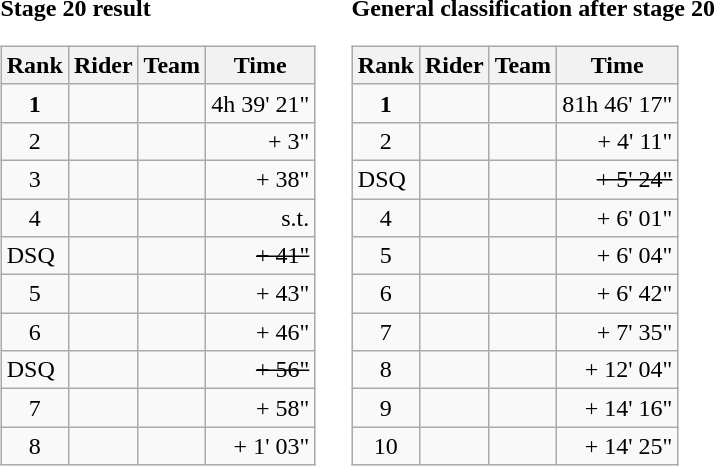<table>
<tr>
<td><strong>Stage 20 result</strong><br><table class="wikitable">
<tr>
<th scope="col">Rank</th>
<th scope="col">Rider</th>
<th scope="col">Team</th>
<th scope="col">Time</th>
</tr>
<tr>
<td style="text-align:center;"><strong>1</strong></td>
<td><strong></strong></td>
<td><strong></strong></td>
<td style="text-align:right;">4h 39' 21"</td>
</tr>
<tr>
<td style="text-align:center;">2</td>
<td></td>
<td></td>
<td style="text-align:right;">+ 3"</td>
</tr>
<tr>
<td style="text-align:center;">3</td>
<td> </td>
<td></td>
<td style="text-align:right;">+ 38"</td>
</tr>
<tr>
<td style="text-align:center;">4</td>
<td> </td>
<td> </td>
<td style="text-align:right;">s.t.</td>
</tr>
<tr>
<td>DSQ</td>
<td><s></s></td>
<td><s> </s></td>
<td style="text-align:right;"><s> + 41"</s></td>
</tr>
<tr>
<td style="text-align:center;">5</td>
<td></td>
<td></td>
<td style="text-align:right;">+ 43"</td>
</tr>
<tr>
<td style="text-align:center;">6</td>
<td></td>
<td></td>
<td style="text-align:right;">+ 46"</td>
</tr>
<tr>
<td>DSQ</td>
<td><s> </s></td>
<td><s></s></td>
<td style="text-align:right;"><s> + 56"</s></td>
</tr>
<tr>
<td style="text-align:center;">7</td>
<td></td>
<td></td>
<td style="text-align:right;">+ 58"</td>
</tr>
<tr>
<td style="text-align:center;">8</td>
<td></td>
<td></td>
<td style="text-align:right;">+ 1' 03"</td>
</tr>
</table>
</td>
<td></td>
<td><strong>General classification after stage 20</strong><br><table class="wikitable">
<tr>
<th scope="col">Rank</th>
<th scope="col">Rider</th>
<th scope="col">Team</th>
<th scope="col">Time</th>
</tr>
<tr>
<td style="text-align:center;"><strong>1</strong></td>
<td><strong></strong> </td>
<td><strong></strong> </td>
<td style="text-align:right;">81h 46' 17"</td>
</tr>
<tr>
<td style="text-align:center;">2</td>
<td> </td>
<td></td>
<td style="text-align:right;">+ 4' 11"</td>
</tr>
<tr>
<td>DSQ</td>
<td><s></s></td>
<td><s> </s></td>
<td style="text-align:right;"><s> + 5' 24"</s></td>
</tr>
<tr>
<td style="text-align:center;">4</td>
<td></td>
<td></td>
<td style="text-align:right;">+ 6' 01"</td>
</tr>
<tr>
<td style="text-align:center;">5</td>
<td></td>
<td></td>
<td style="text-align:right;">+ 6' 04"</td>
</tr>
<tr>
<td style="text-align:center;">6</td>
<td></td>
<td> </td>
<td style="text-align:right;">+ 6' 42"</td>
</tr>
<tr>
<td style="text-align:center;">7</td>
<td></td>
<td></td>
<td style="text-align:right;">+ 7' 35"</td>
</tr>
<tr>
<td style="text-align:center;">8</td>
<td></td>
<td></td>
<td style="text-align:right;">+ 12' 04"</td>
</tr>
<tr>
<td style="text-align:center;">9</td>
<td></td>
<td></td>
<td style="text-align:right;">+ 14' 16"</td>
</tr>
<tr>
<td style="text-align:center;">10</td>
<td></td>
<td></td>
<td style="text-align:right;">+ 14' 25"</td>
</tr>
</table>
</td>
</tr>
</table>
